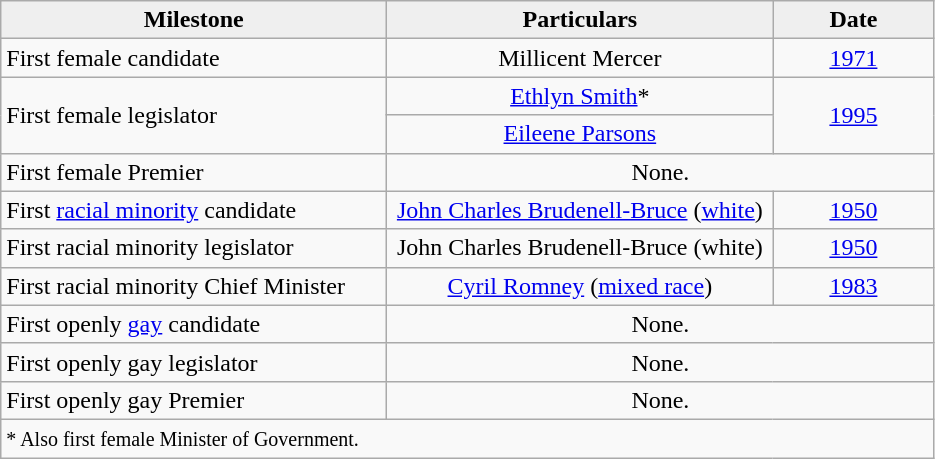<table class="wikitable">
<tr>
<th align="center" style="background: #efefef;" width="250">Milestone</th>
<th align="center" style="background: #efefef;" width="250">Particulars</th>
<th align="center" style="background: #efefef;" width="100">Date</th>
</tr>
<tr>
<td>First female candidate</td>
<td align="center">Millicent Mercer</td>
<td align="center"><a href='#'>1971</a></td>
</tr>
<tr>
<td rowspan=2>First female legislator</td>
<td align="center"><a href='#'>Ethlyn Smith</a>*</td>
<td rowspan=2 align="center"><a href='#'>1995</a></td>
</tr>
<tr>
<td align="center"><a href='#'>Eileene Parsons</a></td>
</tr>
<tr>
<td>First female Premier</td>
<td colspan=2 align="center">None.</td>
</tr>
<tr>
<td>First <a href='#'>racial minority</a> candidate</td>
<td align="center"><a href='#'>John Charles Brudenell-Bruce</a> (<a href='#'>white</a>)</td>
<td align="center"><a href='#'>1950</a></td>
</tr>
<tr>
<td>First racial minority legislator</td>
<td align="center">John Charles Brudenell-Bruce (white)</td>
<td align="center"><a href='#'>1950</a></td>
</tr>
<tr>
<td>First racial minority Chief Minister</td>
<td align="center"><a href='#'>Cyril Romney</a> (<a href='#'>mixed race</a>)</td>
<td align="center"><a href='#'>1983</a></td>
</tr>
<tr>
<td>First openly <a href='#'>gay</a> candidate</td>
<td colspan=2 align="center">None.</td>
</tr>
<tr>
<td>First openly gay legislator</td>
<td colspan=2 align="center">None.</td>
</tr>
<tr>
<td>First openly gay Premier</td>
<td colspan=2 align="center">None.</td>
</tr>
<tr>
<td colspan=3><small>* Also first female Minister of Government.</small></td>
</tr>
</table>
